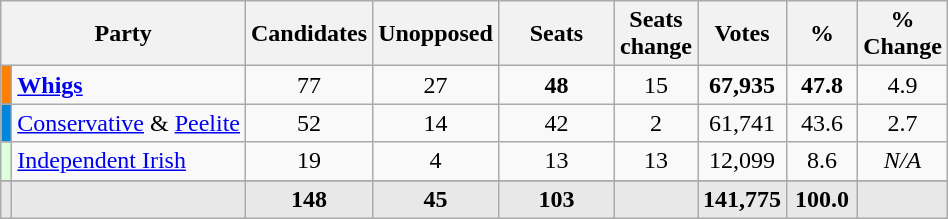<table class="wikitable sortable">
<tr>
<th style="width:100px" colspan=2>Party</th>
<th style="width:70px;">Candidates</th>
<th style="width:70px;">Unopposed</th>
<th style="width:70px;">Seats</th>
<th style="width:40px;">Seats change</th>
<th style="width:40px;">Votes</th>
<th style="width:40px;">%</th>
<th style="width:40px;">% Change</th>
</tr>
<tr>
<td bgcolor="#FF7F00"></td>
<td><strong><a href='#'>Whigs</a></strong></td>
<td align=center>77</td>
<td align=center>27</td>
<td align=center><strong>48</strong></td>
<td align=center>15</td>
<td align=center><strong>67,935</strong></td>
<td align=center><strong>47.8</strong></td>
<td align=center>4.9</td>
</tr>
<tr>
<td bgcolor="#0087DC"></td>
<td><a href='#'>Conservative</a> & <a href='#'>Peelite</a></td>
<td align=center>52</td>
<td align=center>14</td>
<td align=center>42</td>
<td align=center>2</td>
<td align=center>61,741</td>
<td align=center>43.6</td>
<td align=center>2.7</td>
</tr>
<tr>
<td bgcolor="#DDFFDD"></td>
<td><a href='#'>Independent Irish</a></td>
<td align=center>19</td>
<td align=center>4</td>
<td align=center>13</td>
<td align=center>13</td>
<td align=center>12,099</td>
<td align=center>8.6</td>
<td align=center><em>N/A</em></td>
</tr>
<tr>
</tr>
<tr class="sortbottom" style="font-weight:bold; background:rgb(232,232,232);">
<td align=center></td>
<td align=center></td>
<td align=center>148</td>
<td align=center>45</td>
<td align=center>103</td>
<td align=center></td>
<td align=center>141,775</td>
<td align=center>100.0</td>
<td align=center></td>
</tr>
</table>
